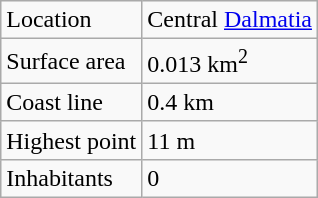<table class="wikitable">
<tr>
<td>Location</td>
<td>Central <a href='#'>Dalmatia</a></td>
</tr>
<tr>
<td>Surface area</td>
<td>0.013 km<sup>2</sup></td>
</tr>
<tr>
<td>Coast line</td>
<td>0.4 km</td>
</tr>
<tr>
<td>Highest point</td>
<td>11 m</td>
</tr>
<tr>
<td>Inhabitants</td>
<td>0</td>
</tr>
</table>
